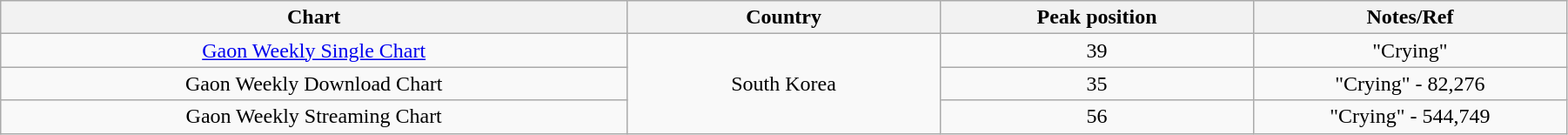<table class="wikitable" style="text-align:center; width:95%">
<tr>
<th width=40%>Chart</th>
<th width=20%>Country</th>
<th width=20%>Peak position</th>
<th width=20%>Notes/Ref</th>
</tr>
<tr>
<td><a href='#'>Gaon Weekly Single Chart</a></td>
<td rowspan=4>South Korea</td>
<td>39</td>
<td>"Crying"</td>
</tr>
<tr>
<td>Gaon Weekly Download Chart</td>
<td>35</td>
<td>"Crying" - 82,276</td>
</tr>
<tr>
<td>Gaon Weekly Streaming Chart</td>
<td>56</td>
<td>"Crying" - 544,749</td>
</tr>
</table>
